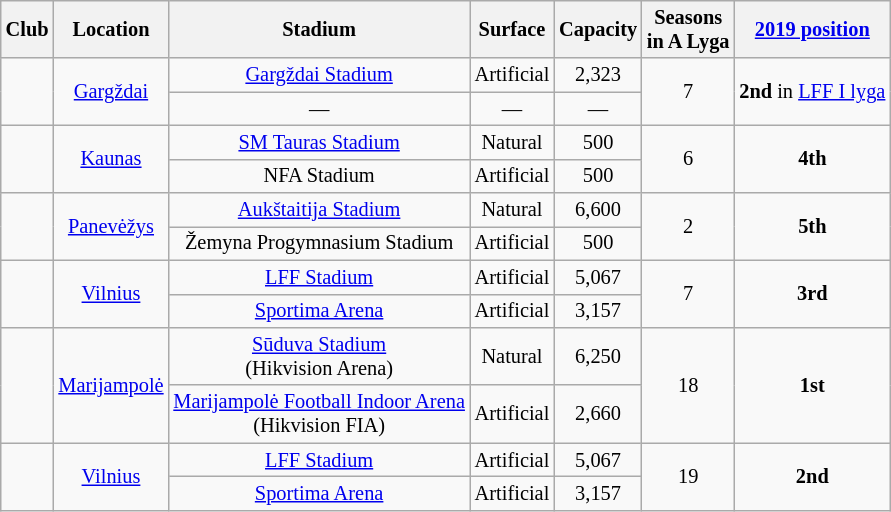<table class="wikitable sortable" style="text-align:center; font-size:85%;">
<tr>
<th>Club</th>
<th>Location</th>
<th>Stadium</th>
<th>Surface</th>
<th>Capacity</th>
<th>Seasons <br>in A Lyga</th>
<th><a href='#'>2019 position</a></th>
</tr>
<tr>
<td rowspan=2></td>
<td rowspan=2><a href='#'>Gargždai</a></td>
<td><a href='#'>Gargždai Stadium</a></td>
<td>Artificial</td>
<td>2,323</td>
<td rowspan=2>7</td>
<td rowspan=2><strong>2nd</strong> in <a href='#'>LFF I lyga</a></td>
</tr>
<tr>
<td>—</td>
<td>—</td>
<td>—</td>
</tr>
<tr>
<td rowspan=2></td>
<td rowspan=2><a href='#'>Kaunas</a></td>
<td><a href='#'>SM Tauras Stadium</a></td>
<td>Natural</td>
<td>500</td>
<td rowspan=2>6</td>
<td rowspan=2><strong>4th</strong></td>
</tr>
<tr>
<td>NFA Stadium</td>
<td>Artificial</td>
<td>500</td>
</tr>
<tr>
<td rowspan=2></td>
<td rowspan=2><a href='#'>Panevėžys</a></td>
<td><a href='#'>Aukštaitija Stadium</a></td>
<td>Natural</td>
<td>6,600</td>
<td rowspan=2>2</td>
<td rowspan=2><strong>5th</strong></td>
</tr>
<tr>
<td>Žemyna Progymnasium Stadium</td>
<td>Artificial</td>
<td>500</td>
</tr>
<tr>
<td rowspan=2></td>
<td rowspan=2><a href='#'>Vilnius</a></td>
<td><a href='#'>LFF Stadium</a></td>
<td>Artificial</td>
<td>5,067</td>
<td rowspan=2>7</td>
<td rowspan=2><strong>3rd</strong></td>
</tr>
<tr>
<td><a href='#'>Sportima Arena</a></td>
<td>Artificial</td>
<td>3,157</td>
</tr>
<tr>
<td rowspan=2></td>
<td rowspan=2><a href='#'>Marijampolė</a></td>
<td><a href='#'>Sūduva Stadium</a> <br> (Hikvision Arena)</td>
<td>Natural</td>
<td>6,250</td>
<td rowspan=2>18</td>
<td rowspan=2><strong>1st</strong></td>
</tr>
<tr>
<td><a href='#'>Marijampolė Football Indoor Arena</a> <br> (Hikvision FIA)</td>
<td>Artificial</td>
<td>2,660</td>
</tr>
<tr>
<td rowspan=2></td>
<td rowspan=2><a href='#'>Vilnius</a></td>
<td><a href='#'>LFF Stadium</a></td>
<td>Artificial</td>
<td>5,067</td>
<td rowspan=2>19</td>
<td rowspan=2><strong>2nd</strong></td>
</tr>
<tr>
<td><a href='#'>Sportima Arena</a></td>
<td>Artificial</td>
<td>3,157</td>
</tr>
</table>
